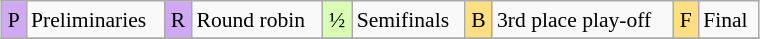<table class="wikitable" style="margin:0.5em auto; font-size:90%; line-height:1.25em;" width=40%;>
<tr>
<td style="background-color:#D0A9F5;text-align:center;">P</td>
<td>Preliminaries</td>
<td style="background-color:#D0A9F5;text-align:center;">R</td>
<td>Round robin</td>
<td style="background-color:#D9FFB2;text-align:center;">½</td>
<td>Semifinals</td>
<td style="background-color:#FFDF80;text-align:center;">B</td>
<td>3rd place play-off</td>
<td style="background-color:#FFDF80;text-align:center;">F</td>
<td>Final</td>
</tr>
<tr>
</tr>
</table>
